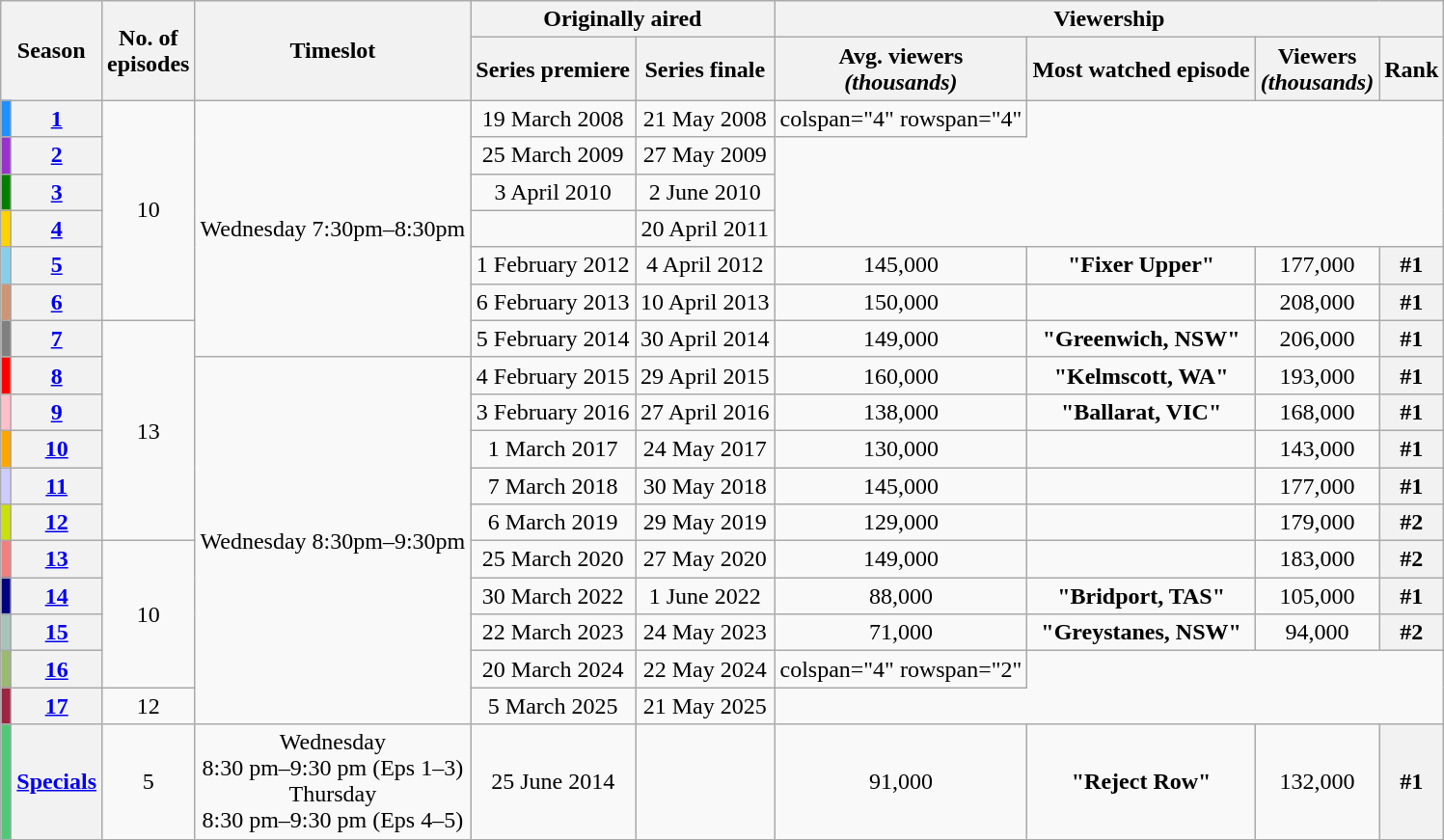<table class="wikitable" style="text-align:center;">
<tr>
<th rowspan="2" colspan="2">Season</th>
<th rowspan="2">No. of<br>episodes</th>
<th rowspan="2">Timeslot</th>
<th colspan="2">Originally aired</th>
<th colspan="4">Viewership</th>
</tr>
<tr>
<th>Series premiere</th>
<th>Series finale</th>
<th>Avg. viewers<br><em>(thousands)</em></th>
<th>Most watched episode</th>
<th>Viewers<br><em>(thousands)</em></th>
<th>Rank</th>
</tr>
<tr>
<th style="background:#1E90FF; color:white;"></th>
<th><a href='#'>1</a></th>
<td rowspan="6">10</td>
<td rowspan="7">Wednesday 7:30pm–8:30pm</td>
<td>19 March 2008</td>
<td>21 May 2008</td>
<td>colspan="4" rowspan="4" </td>
</tr>
<tr>
<th style="background:#9932cc; color:white;"></th>
<th><a href='#'>2</a></th>
<td>25 March 2009</td>
<td>27 May 2009</td>
</tr>
<tr>
<th style="background:green; color:white;"></th>
<th><a href='#'>3</a></th>
<td>3 April 2010</td>
<td>2 June 2010</td>
</tr>
<tr>
<th style="background:#FFD300; color:white;"></th>
<th><a href='#'>4</a></th>
<td></td>
<td>20 April 2011</td>
</tr>
<tr>
<th style="background:skyblue; color:white;"></th>
<th><a href='#'>5</a></th>
<td>1 February 2012</td>
<td>4 April 2012</td>
<td>145,000</td>
<td><strong>"Fixer Upper"</strong></td>
<td>177,000</td>
<th>#1</th>
</tr>
<tr>
<th style="background:#CD9575; color:white;"></th>
<th><a href='#'>6</a></th>
<td>6 February 2013</td>
<td>10 April 2013</td>
<td>150,000</td>
<td></td>
<td>208,000</td>
<th>#1</th>
</tr>
<tr>
<th style="background:grey; color:white;"></th>
<th><a href='#'>7</a></th>
<td rowspan="6">13</td>
<td>5 February 2014</td>
<td>30 April 2014</td>
<td>149,000</td>
<td><strong>"Greenwich, NSW"</strong></td>
<td>206,000</td>
<th>#1</th>
</tr>
<tr>
<th style="background:red; color:white;"></th>
<th><a href='#'>8</a></th>
<td rowspan="10">Wednesday 8:30pm–9:30pm</td>
<td>4 February 2015</td>
<td>29 April 2015</td>
<td>160,000</td>
<td><strong>"Kelmscott, WA"</strong></td>
<td>193,000</td>
<th>#1</th>
</tr>
<tr>
<th style="background:pink; color:white;"></th>
<th><a href='#'>9</a></th>
<td>3 February 2016</td>
<td>27 April 2016</td>
<td>138,000</td>
<td><strong>"Ballarat, VIC"</strong></td>
<td>168,000</td>
<th>#1</th>
</tr>
<tr>
<th style="background:orange; color:white;"></th>
<th><a href='#'>10</a></th>
<td>1 March 2017</td>
<td>24 May 2017</td>
<td>130,000</td>
<td></td>
<td>143,000</td>
<th>#1</th>
</tr>
<tr>
<th style="background:#CCCCFF; color:white;"></th>
<th><a href='#'>11</a></th>
<td>7 March 2018</td>
<td>30 May 2018</td>
<td>145,000</td>
<td></td>
<td>177,000</td>
<th>#1</th>
</tr>
<tr>
<th style="background:#CAE00D; color:white;"></th>
<th><a href='#'>12</a></th>
<td>6 March 2019</td>
<td>29 May 2019</td>
<td>129,000</td>
<td></td>
<td>179,000</td>
<th>#2</th>
</tr>
<tr>
<th style="background:#F08080; color:white;"></th>
<th><a href='#'>13</a></th>
<td rowspan=4>10</td>
<td>25 March 2020</td>
<td>27 May 2020</td>
<td>149,000</td>
<td></td>
<td>183,000</td>
<th>#2</th>
</tr>
<tr>
<th style="background:#000080; color:white;"></th>
<th><a href='#'>14</a></th>
<td>30 March 2022</td>
<td>1 June 2022</td>
<td>88,000</td>
<td><strong>"Bridport, TAS"</strong></td>
<td>105,000</td>
<th>#1</th>
</tr>
<tr>
<th style="background:#A8C3BC; color:white;"></th>
<th><a href='#'>15</a></th>
<td>22 March 2023</td>
<td>24 May 2023</td>
<td>71,000</td>
<td><strong>"Greystanes, NSW"</strong></td>
<td>94,000</td>
<th>#2</th>
</tr>
<tr>
<th style="background:#9AB973; color:white;"></th>
<th><a href='#'>16</a></th>
<td>20 March 2024</td>
<td>22 May 2024</td>
<td>colspan="4" rowspan="2" </td>
</tr>
<tr>
<th style="background:#9C2542; color:white;"></th>
<th><a href='#'>17</a></th>
<td>12</td>
<td>5 March 2025</td>
<td>21 May 2025</td>
</tr>
<tr>
<th style="background:#50C878; color:white;"></th>
<th><a href='#'>Specials</a></th>
<td>5</td>
<td>Wednesday<br>8:30 pm–9:30 pm (Eps 1–3)<br>Thursday<br>8:30 pm–9:30 pm (Eps 4–5)</td>
<td>25 June 2014</td>
<td></td>
<td>91,000</td>
<td><strong>"Reject Row"</strong></td>
<td>132,000</td>
<th>#1</th>
</tr>
</table>
